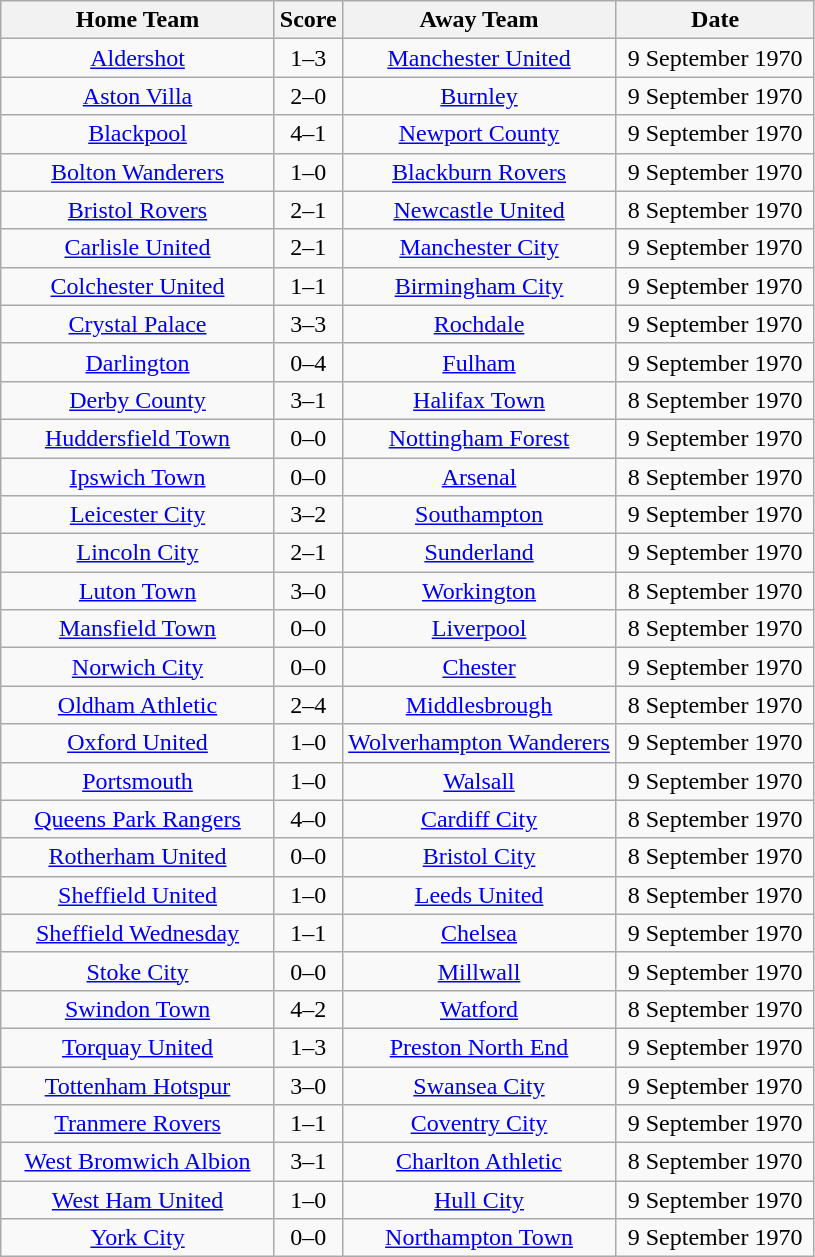<table class="wikitable" style="text-align:center;">
<tr>
<th width=175>Home Team</th>
<th width=20>Score</th>
<th width=175>Away Team</th>
<th width=125>Date</th>
</tr>
<tr>
<td><a href='#'>Aldershot</a></td>
<td>1–3</td>
<td><a href='#'>Manchester United</a></td>
<td>9 September 1970</td>
</tr>
<tr>
<td><a href='#'>Aston Villa</a></td>
<td>2–0</td>
<td><a href='#'>Burnley</a></td>
<td>9 September 1970</td>
</tr>
<tr>
<td><a href='#'>Blackpool</a></td>
<td>4–1</td>
<td><a href='#'>Newport County</a></td>
<td>9 September 1970</td>
</tr>
<tr>
<td><a href='#'>Bolton Wanderers</a></td>
<td>1–0</td>
<td><a href='#'>Blackburn Rovers</a></td>
<td>9 September 1970</td>
</tr>
<tr>
<td><a href='#'>Bristol Rovers</a></td>
<td>2–1</td>
<td><a href='#'>Newcastle United</a></td>
<td>8 September 1970</td>
</tr>
<tr>
<td><a href='#'>Carlisle United</a></td>
<td>2–1</td>
<td><a href='#'>Manchester City</a></td>
<td>9 September 1970</td>
</tr>
<tr>
<td><a href='#'>Colchester United</a></td>
<td>1–1</td>
<td><a href='#'>Birmingham City</a></td>
<td>9 September 1970</td>
</tr>
<tr>
<td><a href='#'>Crystal Palace</a></td>
<td>3–3</td>
<td><a href='#'>Rochdale</a></td>
<td>9 September 1970</td>
</tr>
<tr>
<td><a href='#'>Darlington</a></td>
<td>0–4</td>
<td><a href='#'>Fulham</a></td>
<td>9 September 1970</td>
</tr>
<tr>
<td><a href='#'>Derby County</a></td>
<td>3–1</td>
<td><a href='#'>Halifax Town</a></td>
<td>8 September 1970</td>
</tr>
<tr>
<td><a href='#'>Huddersfield Town</a></td>
<td>0–0</td>
<td><a href='#'>Nottingham Forest</a></td>
<td>9 September 1970</td>
</tr>
<tr>
<td><a href='#'>Ipswich Town</a></td>
<td>0–0</td>
<td><a href='#'>Arsenal</a></td>
<td>8 September 1970</td>
</tr>
<tr>
<td><a href='#'>Leicester City</a></td>
<td>3–2</td>
<td><a href='#'>Southampton</a></td>
<td>9 September 1970</td>
</tr>
<tr>
<td><a href='#'>Lincoln City</a></td>
<td>2–1</td>
<td><a href='#'>Sunderland</a></td>
<td>9 September 1970</td>
</tr>
<tr>
<td><a href='#'>Luton Town</a></td>
<td>3–0</td>
<td><a href='#'>Workington</a></td>
<td>8 September 1970</td>
</tr>
<tr>
<td><a href='#'>Mansfield Town</a></td>
<td>0–0</td>
<td><a href='#'>Liverpool</a></td>
<td>8 September 1970</td>
</tr>
<tr>
<td><a href='#'>Norwich City</a></td>
<td>0–0</td>
<td><a href='#'>Chester</a></td>
<td>9 September 1970</td>
</tr>
<tr>
<td><a href='#'>Oldham Athletic</a></td>
<td>2–4</td>
<td><a href='#'>Middlesbrough</a></td>
<td>8 September 1970</td>
</tr>
<tr>
<td><a href='#'>Oxford United</a></td>
<td>1–0</td>
<td><a href='#'>Wolverhampton Wanderers</a></td>
<td>9 September 1970</td>
</tr>
<tr>
<td><a href='#'>Portsmouth</a></td>
<td>1–0</td>
<td><a href='#'>Walsall</a></td>
<td>9 September 1970</td>
</tr>
<tr>
<td><a href='#'>Queens Park Rangers</a></td>
<td>4–0</td>
<td><a href='#'>Cardiff City</a></td>
<td>8 September 1970</td>
</tr>
<tr>
<td><a href='#'>Rotherham United</a></td>
<td>0–0</td>
<td><a href='#'>Bristol City</a></td>
<td>8 September 1970</td>
</tr>
<tr>
<td><a href='#'>Sheffield United</a></td>
<td>1–0</td>
<td><a href='#'>Leeds United</a></td>
<td>8 September 1970</td>
</tr>
<tr>
<td><a href='#'>Sheffield Wednesday</a></td>
<td>1–1</td>
<td><a href='#'>Chelsea</a></td>
<td>9 September 1970</td>
</tr>
<tr>
<td><a href='#'>Stoke City</a></td>
<td>0–0</td>
<td><a href='#'>Millwall</a></td>
<td>9 September 1970</td>
</tr>
<tr>
<td><a href='#'>Swindon Town</a></td>
<td>4–2</td>
<td><a href='#'>Watford</a></td>
<td>8 September 1970</td>
</tr>
<tr>
<td><a href='#'>Torquay United</a></td>
<td>1–3</td>
<td><a href='#'>Preston North End</a></td>
<td>9 September 1970</td>
</tr>
<tr>
<td><a href='#'>Tottenham Hotspur</a></td>
<td>3–0</td>
<td><a href='#'>Swansea City</a></td>
<td>9 September 1970</td>
</tr>
<tr>
<td><a href='#'>Tranmere Rovers</a></td>
<td>1–1</td>
<td><a href='#'>Coventry City</a></td>
<td>9 September 1970</td>
</tr>
<tr>
<td><a href='#'>West Bromwich Albion</a></td>
<td>3–1</td>
<td><a href='#'>Charlton Athletic</a></td>
<td>8 September 1970</td>
</tr>
<tr>
<td><a href='#'>West Ham United</a></td>
<td>1–0</td>
<td><a href='#'>Hull City</a></td>
<td>9 September 1970</td>
</tr>
<tr>
<td><a href='#'>York City</a></td>
<td>0–0</td>
<td><a href='#'>Northampton Town</a></td>
<td>9 September 1970</td>
</tr>
</table>
